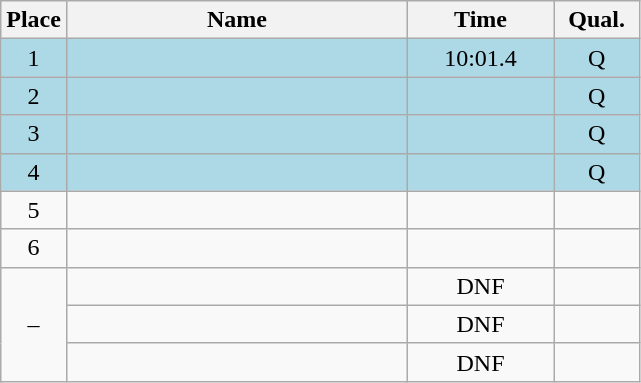<table class=wikitable style="text-align:center">
<tr>
<th width=20>Place</th>
<th width=220>Name</th>
<th width=90>Time</th>
<th width=50>Qual.</th>
</tr>
<tr bgcolor=lightblue>
<td>1</td>
<td align=left></td>
<td>10:01.4</td>
<td>Q</td>
</tr>
<tr bgcolor=lightblue>
<td>2</td>
<td align=left></td>
<td></td>
<td>Q</td>
</tr>
<tr bgcolor=lightblue>
<td>3</td>
<td align=left></td>
<td></td>
<td>Q</td>
</tr>
<tr bgcolor=lightblue>
<td>4</td>
<td align=left></td>
<td></td>
<td>Q</td>
</tr>
<tr>
<td>5</td>
<td align=left></td>
<td></td>
<td></td>
</tr>
<tr>
<td>6</td>
<td align=left></td>
<td></td>
<td></td>
</tr>
<tr>
<td rowspan=3>–</td>
<td align=left></td>
<td>DNF</td>
<td></td>
</tr>
<tr>
<td align=left></td>
<td>DNF</td>
<td></td>
</tr>
<tr>
<td align=left></td>
<td>DNF</td>
<td></td>
</tr>
</table>
